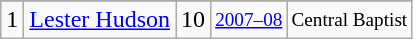<table class="wikitable">
<tr>
</tr>
<tr>
<td>1</td>
<td><a href='#'>Lester Hudson</a></td>
<td>10</td>
<td style="font-size:80%;"><a href='#'>2007–08</a></td>
<td style="font-size:80%;">Central Baptist</td>
</tr>
</table>
